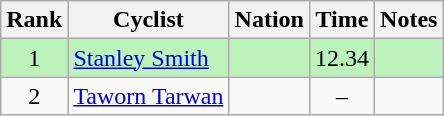<table class="wikitable sortable" style="text-align:center">
<tr>
<th>Rank</th>
<th>Cyclist</th>
<th>Nation</th>
<th>Time</th>
<th>Notes</th>
</tr>
<tr bgcolor=bbf3bb>
<td>1</td>
<td align=left data-sort-value="Smith, Stanley"><a href='#'>Stanley Smith</a></td>
<td align=left></td>
<td>12.34</td>
<td></td>
</tr>
<tr>
<td>2</td>
<td align=left data-sort-value="Tarwan, Taworn"><a href='#'>Taworn Tarwan</a></td>
<td align=left></td>
<td>–</td>
<td></td>
</tr>
</table>
